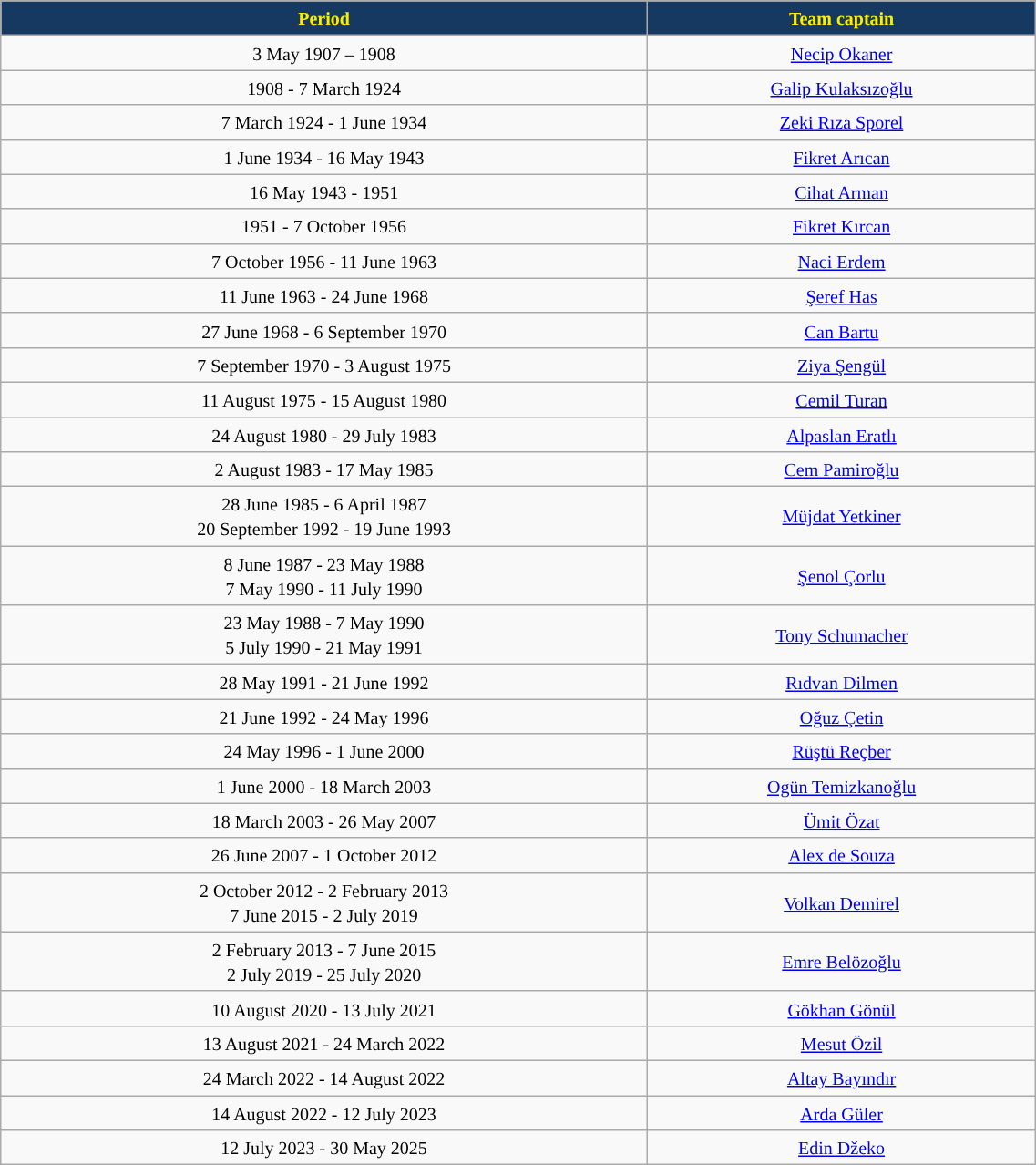<table class="wikitable" style="text-align:center;width:60%;">
<tr>
<th style="color:#FFED00; background:#163962; "><small><strong>Period</strong></small></th>
<th style="color:#FFED00; background:#163962; "><small><strong>Team captain</strong></small></th>
</tr>
<tr>
<td><small>3 May 1907 – 1908</small></td>
<td><a href='#'><small>Necip Okaner</small></a></td>
</tr>
<tr>
<td><small>1908 - 7 March 1924</small></td>
<td><a href='#'><small>Galip Kulaksızoğlu</small></a></td>
</tr>
<tr>
<td><small>7 March 1924 - 1 June 1934</small></td>
<td><a href='#'><small>Zeki Rıza Sporel</small></a></td>
</tr>
<tr>
<td><small>1 June 1934 - 16 May 1943</small></td>
<td><a href='#'><small>Fikret Arıcan</small></a></td>
</tr>
<tr>
<td><small>16 May 1943 - 1951</small></td>
<td><a href='#'><small>Cihat Arman</small></a></td>
</tr>
<tr>
<td><small>1951 - 7 October 1956</small></td>
<td><a href='#'><small>Fikret Kırcan</small></a></td>
</tr>
<tr>
<td><small>7 October 1956 - 11 June 1963</small></td>
<td><a href='#'><small>Naci Erdem</small></a></td>
</tr>
<tr>
<td><small>11 June 1963 - 24 June 1968</small></td>
<td><a href='#'><small>Şeref Has</small></a></td>
</tr>
<tr>
<td><small>27 June 1968 - 6 September 1970</small></td>
<td><a href='#'><small>Can Bartu</small></a></td>
</tr>
<tr>
<td><small>7 September 1970 - 3 August 1975</small></td>
<td><a href='#'><small>Ziya Şengül</small></a></td>
</tr>
<tr>
<td><small>11 August 1975 - 15 August 1980</small></td>
<td><a href='#'><small>Cemil Turan</small></a></td>
</tr>
<tr>
<td><small>24 August 1980 - 29 July 1983</small></td>
<td><a href='#'><small>Alpaslan Eratlı</small></a></td>
</tr>
<tr>
<td><small>2 August 1983 - 17 May 1985</small></td>
<td><a href='#'><small>Cem Pamiroğlu</small></a></td>
</tr>
<tr>
<td><small>28 June 1985 - 6 April 1987<br>20 September 1992 - 19 June 1993</small></td>
<td><a href='#'><small>Müjdat Yetkiner</small></a></td>
</tr>
<tr>
<td><small>8 June 1987 - 23 May 1988<br>7 May 1990 - 11 July 1990</small></td>
<td><a href='#'><small>Şenol Çorlu</small></a></td>
</tr>
<tr>
<td><small>23 May 1988 - 7 May 1990<br>5 July 1990 - 21 May 1991</small></td>
<td><a href='#'><small>Tony Schumacher</small></a></td>
</tr>
<tr>
<td><small>28 May 1991 - 21 June 1992</small></td>
<td><a href='#'><small>Rıdvan Dilmen</small></a></td>
</tr>
<tr>
<td><small>21 June 1992 - 24 May 1996</small></td>
<td><a href='#'><small>Oğuz Çetin</small></a></td>
</tr>
<tr>
<td><small>24 May 1996 - 1 June 2000</small></td>
<td><a href='#'><small>Rüştü Reçber</small></a></td>
</tr>
<tr>
<td><small>1 June 2000 - 18 March 2003</small></td>
<td><a href='#'><small>Ogün Temizkanoğlu</small></a></td>
</tr>
<tr>
<td><small>18 March 2003 - 26 May 2007</small></td>
<td><a href='#'><small>Ümit Özat</small></a></td>
</tr>
<tr>
<td><small>26 June 2007 - 1 October 2012</small></td>
<td><a href='#'><small>Alex de Souza</small></a></td>
</tr>
<tr>
<td><small>2 October 2012 - 2 February 2013</small><br><small>7 June 2015 - 2 July 2019</small></td>
<td><a href='#'><small>Volkan Demirel</small></a></td>
</tr>
<tr>
<td><small>2 February 2013 - 7 June 2015<br>2 July 2019 - 25 July 2020</small></td>
<td><a href='#'><small>Emre Belözoğlu</small></a></td>
</tr>
<tr>
<td><small>10 August 2020 - 13 July 2021</small></td>
<td><a href='#'><small>Gökhan Gönül</small></a></td>
</tr>
<tr>
<td><small>13 August 2021 - 24 March 2022</small></td>
<td><a href='#'><small>Mesut Özil</small></a></td>
</tr>
<tr>
<td><small>24 March 2022 - 14 August 2022</small></td>
<td><a href='#'><small>Altay Bayındır</small></a></td>
</tr>
<tr>
<td><small>14 August 2022 - 12 July 2023</small></td>
<td><a href='#'><small>Arda Güler</small></a></td>
</tr>
<tr>
<td><small>12 July 2023 - 30 May 2025</small></td>
<td><a href='#'><small>Edin Džeko</small></a></td>
</tr>
</table>
